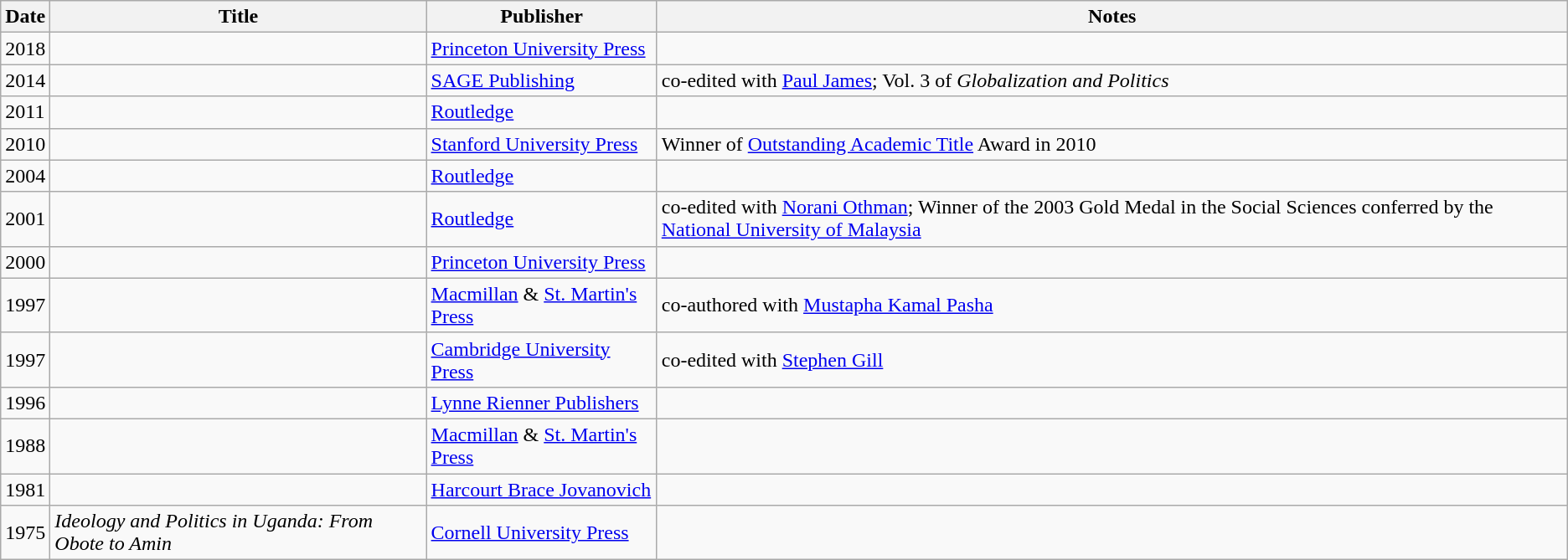<table class="wikitable">
<tr>
<th>Date</th>
<th>Title</th>
<th>Publisher</th>
<th>Notes</th>
</tr>
<tr>
<td>2018</td>
<td><em></em></td>
<td><a href='#'>Princeton University Press</a></td>
<td></td>
</tr>
<tr>
<td>2014</td>
<td><em></em></td>
<td><a href='#'>SAGE Publishing</a></td>
<td>co-edited with <a href='#'>Paul James</a>; Vol. 3 of <em>Globalization and Politics</em></td>
</tr>
<tr>
<td>2011</td>
<td><em></em></td>
<td><a href='#'>Routledge</a></td>
<td></td>
</tr>
<tr>
<td>2010</td>
<td><em></em></td>
<td><a href='#'>Stanford University Press</a></td>
<td>Winner of <a href='#'>Outstanding Academic Title</a> Award in 2010</td>
</tr>
<tr>
<td>2004</td>
<td><em></em></td>
<td><a href='#'>Routledge</a></td>
<td></td>
</tr>
<tr>
<td>2001</td>
<td><em></em></td>
<td><a href='#'>Routledge</a></td>
<td>co-edited with <a href='#'>Norani Othman</a>; Winner of the 2003 Gold Medal in the Social Sciences conferred by the <a href='#'>National University of Malaysia</a></td>
</tr>
<tr>
<td>2000</td>
<td><em></em></td>
<td><a href='#'>Princeton University Press</a></td>
<td></td>
</tr>
<tr>
<td>1997</td>
<td><em></em></td>
<td><a href='#'>Macmillan</a> & <a href='#'>St. Martin's Press</a></td>
<td>co-authored with <a href='#'>Mustapha Kamal Pasha</a></td>
</tr>
<tr>
<td>1997</td>
<td><em></em></td>
<td><a href='#'>Cambridge University Press</a></td>
<td>co-edited with <a href='#'>Stephen Gill</a></td>
</tr>
<tr>
<td>1996</td>
<td><em></em></td>
<td><a href='#'>Lynne Rienner Publishers</a></td>
<td></td>
</tr>
<tr>
<td>1988</td>
<td><em></em></td>
<td><a href='#'>Macmillan</a> & <a href='#'>St. Martin's Press</a></td>
<td></td>
</tr>
<tr>
<td>1981</td>
<td><em></em></td>
<td><a href='#'>Harcourt Brace Jovanovich</a></td>
<td></td>
</tr>
<tr>
<td>1975</td>
<td><em>Ideology and Politics in Uganda: From Obote to Amin</em></td>
<td><a href='#'>Cornell University Press</a></td>
<td></td>
</tr>
</table>
